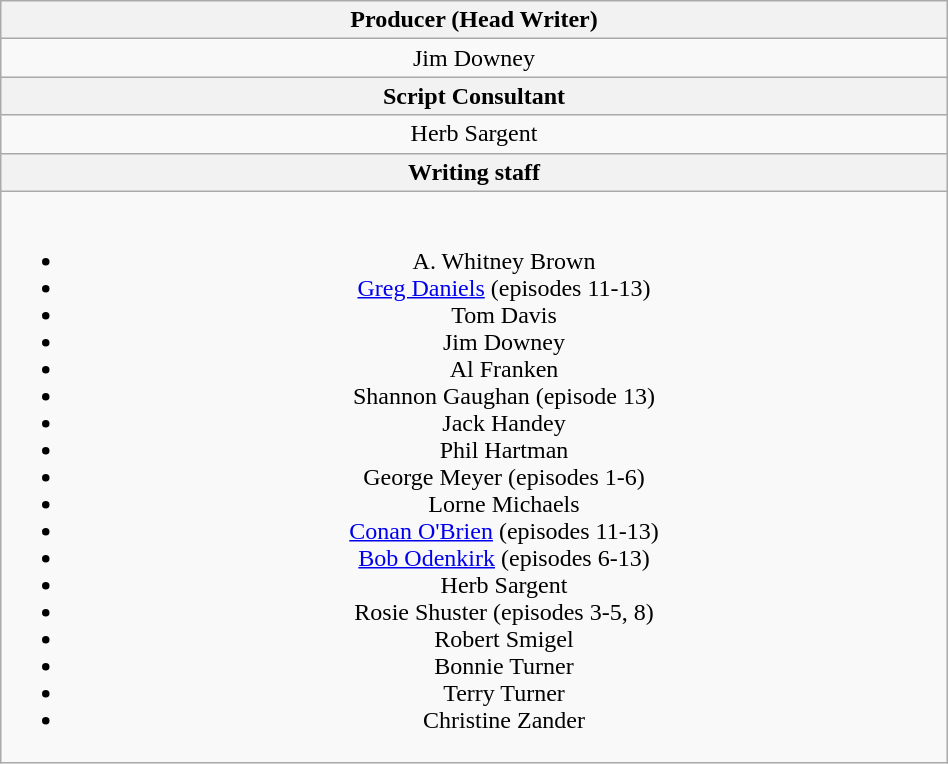<table class="wikitable plainrowheaders"  style="text-align:center; width:50%;">
<tr>
<th><strong>Producer (Head Writer)</strong></th>
</tr>
<tr>
<td>Jim Downey</td>
</tr>
<tr>
<th><strong>Script Consultant</strong></th>
</tr>
<tr>
<td>Herb Sargent</td>
</tr>
<tr>
<th><strong>Writing staff</strong></th>
</tr>
<tr>
<td><br><ul><li>A. Whitney Brown</li><li><a href='#'>Greg Daniels</a> (episodes 11-13)</li><li>Tom Davis</li><li>Jim Downey</li><li>Al Franken</li><li>Shannon Gaughan (episode 13)</li><li>Jack Handey</li><li>Phil Hartman</li><li>George Meyer (episodes 1-6)</li><li>Lorne Michaels</li><li><a href='#'>Conan O'Brien</a> (episodes 11-13)</li><li><a href='#'>Bob Odenkirk</a> (episodes 6-13)</li><li>Herb Sargent</li><li>Rosie Shuster (episodes 3-5, 8)</li><li>Robert Smigel</li><li>Bonnie Turner</li><li>Terry Turner</li><li>Christine Zander</li></ul></td>
</tr>
</table>
